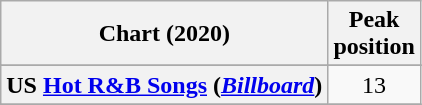<table class="wikitable sortable plainrowheaders" style="text-align:center">
<tr>
<th>Chart (2020)</th>
<th>Peak<br>position</th>
</tr>
<tr>
</tr>
<tr>
<th scope="row">US <a href='#'>Hot R&B Songs</a> (<em><a href='#'>Billboard</a></em>)</th>
<td>13</td>
</tr>
<tr>
</tr>
</table>
